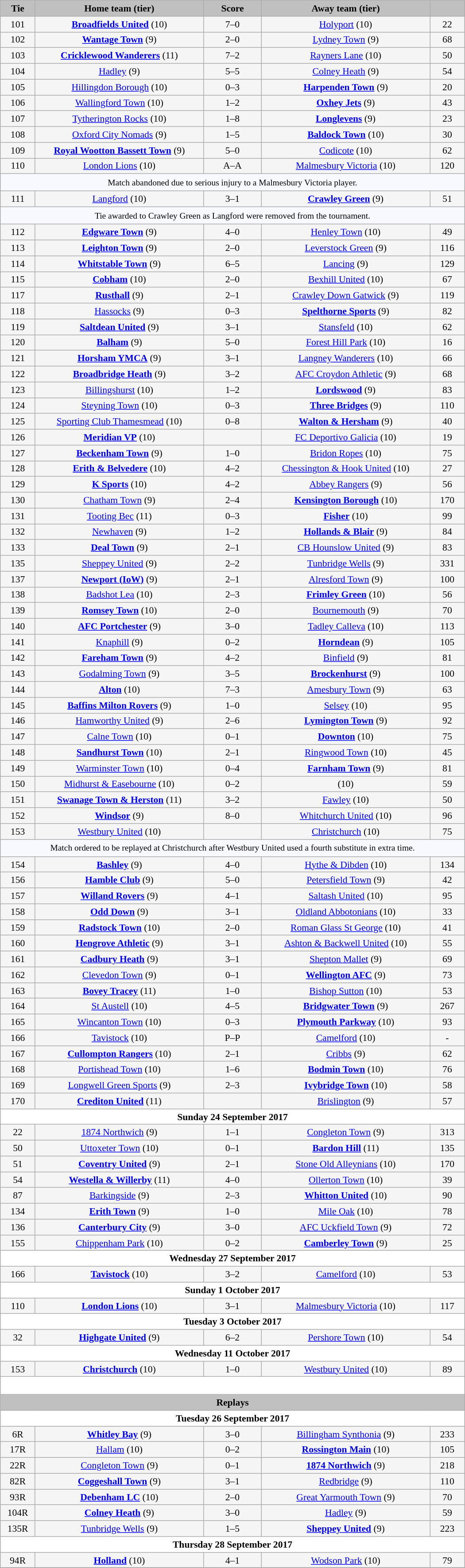<table class="wikitable" style="width: 700px; background:WhiteSmoke; text-align:center; font-size:90%">
<tr>
<td scope="col" style="width:  7.50%; background:silver;"><strong>Tie</strong></td>
<td scope="col" style="width: 36.25%; background:silver;"><strong>Home team (tier)</strong></td>
<td scope="col" style="width: 12.50%; background:silver;"><strong>Score</strong></td>
<td scope="col" style="width: 36.25%; background:silver;"><strong>Away team (tier)</strong></td>
<td scope="col" style="width:  7.50%; background:silver;"><strong></strong></td>
</tr>
<tr>
<td>101</td>
<td><strong><a href='#'>Broadfields United</a></strong> (10)</td>
<td>7–0</td>
<td><a href='#'>Holyport</a> (10)</td>
<td>22</td>
</tr>
<tr>
<td>102</td>
<td><strong><a href='#'>Wantage Town</a></strong> (9)</td>
<td>2–0</td>
<td><a href='#'>Lydney Town</a> (9)</td>
<td>68</td>
</tr>
<tr>
<td>103</td>
<td><strong><a href='#'>Cricklewood Wanderers</a></strong> (11)</td>
<td>7–2</td>
<td><a href='#'>Rayners Lane</a> (10)</td>
<td>50</td>
</tr>
<tr>
<td>104</td>
<td><a href='#'>Hadley</a> (9)</td>
<td>5–5</td>
<td><a href='#'>Colney Heath</a> (9)</td>
<td>54</td>
</tr>
<tr>
<td>105</td>
<td><a href='#'>Hillingdon Borough</a> (10)</td>
<td>0–3</td>
<td><strong><a href='#'>Harpenden Town</a></strong> (9)</td>
<td>20</td>
</tr>
<tr>
<td>106</td>
<td><a href='#'>Wallingford Town</a> (10)</td>
<td>1–2 </td>
<td><strong><a href='#'>Oxhey Jets</a></strong> (9)</td>
<td>43</td>
</tr>
<tr>
<td>107</td>
<td><a href='#'>Tytherington Rocks</a> (10)</td>
<td>1–8</td>
<td><strong><a href='#'>Longlevens</a></strong> (9)</td>
<td>23</td>
</tr>
<tr>
<td>108</td>
<td><a href='#'>Oxford City Nomads</a> (9)</td>
<td>1–5</td>
<td><strong><a href='#'>Baldock Town</a></strong> (10)</td>
<td>30</td>
</tr>
<tr>
<td>109</td>
<td><strong><a href='#'>Royal Wootton Bassett Town</a></strong> (9)</td>
<td>5–0</td>
<td><a href='#'>Codicote</a> (10)</td>
<td>62</td>
</tr>
<tr>
<td>110</td>
<td><a href='#'>London Lions</a> (10)</td>
<td>A–A</td>
<td><a href='#'>Malmesbury Victoria</a> (10)</td>
<td>120</td>
</tr>
<tr>
<td colspan="5" style="background:GhostWhite; height:20px; text-align:center; font-size:90%">Match abandoned due to serious injury to a Malmesbury Victoria player.</td>
</tr>
<tr>
<td>111</td>
<td><a href='#'>Langford</a> (10)</td>
<td>3–1</td>
<td><strong><a href='#'>Crawley Green</a></strong> (9)</td>
<td>51</td>
</tr>
<tr>
<td colspan="5" style="background:GhostWhite; height:20px; text-align:center; font-size:90%">Tie awarded to Crawley Green as Langford were removed from the tournament.</td>
</tr>
<tr>
<td>112</td>
<td><strong><a href='#'>Edgware Town</a></strong> (9)</td>
<td>4–0</td>
<td><a href='#'>Henley Town</a> (10)</td>
<td>49</td>
</tr>
<tr>
<td>113</td>
<td><strong><a href='#'>Leighton Town</a></strong> (9)</td>
<td>2–0</td>
<td><a href='#'>Leverstock Green</a> (9)</td>
<td>116</td>
</tr>
<tr>
<td>114</td>
<td><strong><a href='#'>Whitstable Town</a></strong> (9)</td>
<td>6–5 </td>
<td><a href='#'>Lancing</a> (9)</td>
<td>129</td>
</tr>
<tr>
<td>115</td>
<td><strong><a href='#'>Cobham</a></strong> (10)</td>
<td>2–0</td>
<td><a href='#'>Bexhill United</a> (10)</td>
<td>67</td>
</tr>
<tr>
<td>117</td>
<td><strong><a href='#'>Rusthall</a></strong> (9)</td>
<td>2–1</td>
<td><a href='#'>Crawley Down Gatwick</a> (9)</td>
<td>119</td>
</tr>
<tr>
<td>118</td>
<td><a href='#'>Hassocks</a> (9)</td>
<td>0–3</td>
<td><strong><a href='#'>Spelthorne Sports</a></strong> (9)</td>
<td>82</td>
</tr>
<tr>
<td>119</td>
<td><strong><a href='#'>Saltdean United</a></strong> (9)</td>
<td>3–1</td>
<td><a href='#'>Stansfeld</a> (10)</td>
<td>62</td>
</tr>
<tr>
<td>120</td>
<td><strong><a href='#'>Balham</a></strong> (9)</td>
<td>5–0</td>
<td><a href='#'>Forest Hill Park</a> (10)</td>
<td>16</td>
</tr>
<tr>
<td>121</td>
<td><strong><a href='#'>Horsham YMCA</a></strong> (9)</td>
<td>3–1</td>
<td><a href='#'>Langney Wanderers</a> (10)</td>
<td>66</td>
</tr>
<tr>
<td>122</td>
<td><strong><a href='#'>Broadbridge Heath</a></strong> (9)</td>
<td>3–2 </td>
<td><a href='#'>AFC Croydon Athletic</a> (9)</td>
<td>68</td>
</tr>
<tr>
<td>123</td>
<td><a href='#'>Billingshurst</a> (10)</td>
<td>1–2</td>
<td><strong><a href='#'>Lordswood</a></strong> (9)</td>
<td>83</td>
</tr>
<tr>
<td>124</td>
<td><a href='#'>Steyning Town</a> (10)</td>
<td>0–3</td>
<td><strong><a href='#'>Three Bridges</a></strong> (9)</td>
<td>110</td>
</tr>
<tr>
<td>125</td>
<td><a href='#'>Sporting Club Thamesmead</a> (10)</td>
<td>0–8</td>
<td><strong><a href='#'>Walton & Hersham</a></strong> (9)</td>
<td>40</td>
</tr>
<tr>
<td>126</td>
<td><strong><a href='#'>Meridian VP</a></strong> (10)</td>
<td></td>
<td><a href='#'>FC Deportivo Galicia</a> (10)</td>
<td>19</td>
</tr>
<tr>
<td>127</td>
<td><strong><a href='#'>Beckenham Town</a></strong> (9)</td>
<td>1–0</td>
<td><a href='#'>Bridon Ropes</a> (10)</td>
<td>75</td>
</tr>
<tr>
<td>128</td>
<td><strong><a href='#'>Erith & Belvedere</a></strong> (10)</td>
<td>4–2 </td>
<td><a href='#'>Chessington & Hook United</a> (10)</td>
<td>27</td>
</tr>
<tr>
<td>129</td>
<td><strong><a href='#'>K Sports</a></strong> (10)</td>
<td>4–2</td>
<td><a href='#'>Abbey Rangers</a> (9)</td>
<td>56</td>
</tr>
<tr>
<td>130</td>
<td><a href='#'>Chatham Town</a> (9)</td>
<td>2–4 </td>
<td><strong><a href='#'>Kensington Borough</a></strong> (10)</td>
<td>170</td>
</tr>
<tr>
<td>131</td>
<td><a href='#'>Tooting Bec</a> (11)</td>
<td>0–3</td>
<td><strong><a href='#'>Fisher</a></strong> (10)</td>
<td>99</td>
</tr>
<tr>
<td>132</td>
<td><a href='#'>Newhaven</a> (9)</td>
<td>1–2</td>
<td><strong><a href='#'>Hollands & Blair</a></strong> (9)</td>
<td>84</td>
</tr>
<tr>
<td>133</td>
<td><strong><a href='#'>Deal Town</a></strong> (9)</td>
<td>2–1</td>
<td><a href='#'>CB Hounslow United</a> (9)</td>
<td>83</td>
</tr>
<tr>
<td>135</td>
<td><a href='#'>Sheppey United</a> (9)</td>
<td>2–2</td>
<td><a href='#'>Tunbridge Wells</a> (9)</td>
<td>331</td>
</tr>
<tr>
<td>137</td>
<td><strong><a href='#'>Newport (IoW)</a></strong> (9)</td>
<td>2–1</td>
<td><a href='#'>Alresford Town</a> (9)</td>
<td>100</td>
</tr>
<tr>
<td>138</td>
<td><a href='#'>Badshot Lea</a> (10)</td>
<td>2–3</td>
<td><strong><a href='#'>Frimley Green</a></strong> (10)</td>
<td>56</td>
</tr>
<tr>
<td>139</td>
<td><strong><a href='#'>Romsey Town</a></strong> (10)</td>
<td>2–0</td>
<td><a href='#'>Bournemouth</a> (9)</td>
<td>70</td>
</tr>
<tr>
<td>140</td>
<td><strong><a href='#'>AFC Portchester</a></strong> (9)</td>
<td>3–0</td>
<td><a href='#'>Tadley Calleva</a> (10)</td>
<td>113</td>
</tr>
<tr>
<td>141</td>
<td><a href='#'>Knaphill</a> (9)</td>
<td>0–2</td>
<td><strong><a href='#'>Horndean</a></strong> (9)</td>
<td>105</td>
</tr>
<tr>
<td>142</td>
<td><strong><a href='#'>Fareham Town</a></strong> (9)</td>
<td>4–2</td>
<td><a href='#'>Binfield</a> (9)</td>
<td>81</td>
</tr>
<tr>
<td>143</td>
<td><a href='#'>Godalming Town</a> (9)</td>
<td>3–5</td>
<td><strong><a href='#'>Brockenhurst</a></strong> (9)</td>
<td>100</td>
</tr>
<tr>
<td>144</td>
<td><strong><a href='#'>Alton</a></strong> (10)</td>
<td>7–3</td>
<td><a href='#'>Amesbury Town</a> (9)</td>
<td>63</td>
</tr>
<tr>
<td>145</td>
<td><strong><a href='#'>Baffins Milton Rovers</a></strong> (9)</td>
<td>1–0</td>
<td><a href='#'>Selsey</a> (10)</td>
<td>95</td>
</tr>
<tr>
<td>146</td>
<td><a href='#'>Hamworthy United</a> (9)</td>
<td>2–6</td>
<td><strong><a href='#'>Lymington Town</a></strong> (9)</td>
<td>92</td>
</tr>
<tr>
<td>147</td>
<td><a href='#'>Calne Town</a> (10)</td>
<td>0–1</td>
<td><strong><a href='#'>Downton</a></strong> (10)</td>
<td>75</td>
</tr>
<tr>
<td>148</td>
<td><strong><a href='#'>Sandhurst Town</a></strong> (10)</td>
<td>2–1</td>
<td><a href='#'>Ringwood Town</a> (10)</td>
<td>45</td>
</tr>
<tr>
<td>149</td>
<td><a href='#'>Warminster Town</a> (10)</td>
<td>0–4</td>
<td><strong><a href='#'>Farnham Town</a></strong> (9)</td>
<td>81</td>
</tr>
<tr>
<td>150</td>
<td><a href='#'>Midhurst & Easebourne</a> (10)</td>
<td>0–2</td>
<td><strong></strong> (10)</td>
<td>59</td>
</tr>
<tr>
<td>151</td>
<td><strong><a href='#'>Swanage Town & Herston</a></strong> (11)</td>
<td>3–2</td>
<td><a href='#'>Fawley</a> (10)</td>
<td>50</td>
</tr>
<tr>
<td>152</td>
<td><strong><a href='#'>Windsor</a></strong> (9)</td>
<td>8–0</td>
<td><a href='#'>Whitchurch United</a> (10)</td>
<td>96</td>
</tr>
<tr>
<td>153</td>
<td><a href='#'>Westbury United</a> (10)</td>
<td></td>
<td><a href='#'>Christchurch</a> (10)</td>
<td>75</td>
</tr>
<tr>
<td colspan="5" style="background:GhostWhite; height:20px; text-align:center; font-size:90%">Match ordered to be replayed at Christchurch after Westbury United used a fourth substitute in extra time.</td>
</tr>
<tr>
<td>154</td>
<td><strong><a href='#'>Bashley</a></strong> (9)</td>
<td>4–0</td>
<td><a href='#'>Hythe & Dibden</a> (10)</td>
<td>134</td>
</tr>
<tr>
<td>156</td>
<td><strong><a href='#'>Hamble Club</a></strong> (9)</td>
<td>5–0</td>
<td><a href='#'>Petersfield Town</a> (9)</td>
<td>42</td>
</tr>
<tr>
<td>157</td>
<td><strong><a href='#'>Willand Rovers</a></strong> (9)</td>
<td>4–1</td>
<td><a href='#'>Saltash United</a> (10)</td>
<td>95</td>
</tr>
<tr>
<td>158</td>
<td><strong><a href='#'>Odd Down</a></strong> (9)</td>
<td>3–1</td>
<td><a href='#'>Oldland Abbotonians</a> (10)</td>
<td>33</td>
</tr>
<tr>
<td>159</td>
<td><strong><a href='#'>Radstock Town</a></strong> (10)</td>
<td>2–0</td>
<td><a href='#'>Roman Glass St George</a> (10)</td>
<td>41</td>
</tr>
<tr>
<td>160</td>
<td><strong><a href='#'>Hengrove Athletic</a></strong> (9)</td>
<td>3–1</td>
<td><a href='#'>Ashton & Backwell United</a> (10)</td>
<td>55</td>
</tr>
<tr>
<td>161</td>
<td><strong><a href='#'>Cadbury Heath</a></strong> (9)</td>
<td>3–1</td>
<td><a href='#'>Shepton Mallet</a> (9)</td>
<td>69</td>
</tr>
<tr>
<td>162</td>
<td><a href='#'>Clevedon Town</a> (9)</td>
<td>0–1</td>
<td><strong><a href='#'>Wellington AFC</a></strong> (9)</td>
<td>73</td>
</tr>
<tr>
<td>163</td>
<td><strong><a href='#'>Bovey Tracey</a></strong> (11)</td>
<td>1–0</td>
<td><a href='#'>Bishop Sutton</a> (10)</td>
<td>53</td>
</tr>
<tr>
<td>164</td>
<td><a href='#'>St Austell</a> (10)</td>
<td>4–5 </td>
<td><strong><a href='#'>Bridgwater Town</a></strong> (9)</td>
<td>267</td>
</tr>
<tr>
<td>165</td>
<td><a href='#'>Wincanton Town</a> (10)</td>
<td>0–3</td>
<td><strong><a href='#'>Plymouth Parkway</a></strong> (10)</td>
<td>93</td>
</tr>
<tr>
<td>166</td>
<td><a href='#'>Tavistock</a> (10)</td>
<td>P–P</td>
<td><a href='#'>Camelford</a> (10)</td>
<td>-</td>
</tr>
<tr>
<td>167</td>
<td><strong><a href='#'>Cullompton Rangers</a></strong> (10)</td>
<td>2–1</td>
<td><a href='#'>Cribbs</a> (9)</td>
<td>62</td>
</tr>
<tr>
<td>168</td>
<td><a href='#'>Portishead Town</a> (10)</td>
<td>1–6</td>
<td><strong><a href='#'>Bodmin Town</a></strong> (10)</td>
<td>76</td>
</tr>
<tr>
<td>169</td>
<td><a href='#'>Longwell Green Sports</a> (9)</td>
<td>2–3 </td>
<td><strong><a href='#'>Ivybridge Town</a></strong> (10)</td>
<td>58</td>
</tr>
<tr>
<td>170</td>
<td><strong><a href='#'>Crediton United</a></strong> (11)</td>
<td></td>
<td><a href='#'>Brislington</a> (9)</td>
<td>57</td>
</tr>
<tr>
<td colspan="5" style= background:White><strong>Sunday 24 September 2017</strong></td>
</tr>
<tr>
<td>22</td>
<td><a href='#'>1874 Northwich</a> (9)</td>
<td>1–1</td>
<td><a href='#'>Congleton Town</a> (9)</td>
<td>313</td>
</tr>
<tr>
<td>50</td>
<td><a href='#'>Uttoxeter Town</a> (10)</td>
<td>0–1</td>
<td><strong><a href='#'>Bardon Hill</a></strong> (11)</td>
<td>135</td>
</tr>
<tr>
<td>51</td>
<td><strong><a href='#'>Coventry United</a></strong> (9)</td>
<td>2–1</td>
<td><a href='#'>Stone Old Alleynians</a> (10)</td>
<td>170</td>
</tr>
<tr>
<td>54</td>
<td><strong><a href='#'>Westella & Willerby</a></strong> (11)</td>
<td>4–0</td>
<td><a href='#'>Ollerton Town</a> (10)</td>
<td>39</td>
</tr>
<tr>
<td>87</td>
<td><a href='#'>Barkingside</a> (9)</td>
<td>2–3</td>
<td><strong><a href='#'>Whitton United</a></strong> (10)</td>
<td>90</td>
</tr>
<tr>
<td>134</td>
<td><strong><a href='#'>Erith Town</a></strong> (9)</td>
<td>1–0</td>
<td><a href='#'>Mile Oak</a> (10)</td>
<td>78</td>
</tr>
<tr>
<td>136</td>
<td><strong><a href='#'>Canterbury City</a></strong> (9)</td>
<td>3–0</td>
<td><a href='#'>AFC Uckfield Town</a> (9)</td>
<td>72</td>
</tr>
<tr>
<td>155</td>
<td><a href='#'>Chippenham Park</a> (10)</td>
<td>0–2</td>
<td><strong><a href='#'>Camberley Town</a></strong> (9)</td>
<td>25</td>
</tr>
<tr>
<td colspan="5" style= background:White><strong>Wednesday 27 September 2017</strong></td>
</tr>
<tr>
<td>166</td>
<td><strong><a href='#'>Tavistock</a></strong> (10)</td>
<td>3–2</td>
<td><a href='#'>Camelford</a> (10)</td>
<td>53</td>
</tr>
<tr>
<td colspan="5" style= background:White><strong>Sunday 1 October 2017</strong></td>
</tr>
<tr>
<td>110</td>
<td><strong><a href='#'>London Lions</a></strong> (10)</td>
<td>3–1</td>
<td><a href='#'>Malmesbury Victoria</a> (10)</td>
<td>117</td>
</tr>
<tr>
<td colspan="5" style= background:White><strong>Tuesday 3 October 2017</strong></td>
</tr>
<tr>
<td>32</td>
<td><strong><a href='#'>Highgate United</a></strong> (9)</td>
<td>6–2</td>
<td><a href='#'>Pershore Town</a> (10)</td>
<td>54</td>
</tr>
<tr>
<td colspan="5" style= background:White><strong>Wednesday 11 October 2017</strong></td>
</tr>
<tr>
<td>153</td>
<td><strong><a href='#'>Christchurch</a></strong> (10)</td>
<td>1–0</td>
<td><a href='#'>Westbury United</a> (10)</td>
<td>89</td>
</tr>
<tr>
<td colspan="5" style="height: 20px; background:White;"></td>
</tr>
<tr>
<td colspan="5" style= background:Silver><strong>Replays</strong></td>
</tr>
<tr>
<td colspan="5" style= background:White><strong>Tuesday 26 September 2017</strong></td>
</tr>
<tr>
<td>6R</td>
<td><strong><a href='#'>Whitley Bay</a></strong> (9)</td>
<td>3–0</td>
<td><a href='#'>Billingham Synthonia</a> (9)</td>
<td>233</td>
</tr>
<tr>
<td>17R</td>
<td><a href='#'>Hallam</a> (10)</td>
<td>0–2</td>
<td><strong><a href='#'>Rossington Main</a></strong> (10)</td>
<td>105</td>
</tr>
<tr>
<td>22R</td>
<td><a href='#'>Congleton Town</a> (9)</td>
<td>0–1</td>
<td><strong><a href='#'>1874 Northwich</a></strong> (9)</td>
<td>218</td>
</tr>
<tr>
<td>82R</td>
<td><strong><a href='#'>Coggeshall Town</a></strong> (9)</td>
<td>3–1</td>
<td><a href='#'>Redbridge</a> (9)</td>
<td>110</td>
</tr>
<tr>
<td>93R</td>
<td><strong><a href='#'>Debenham LC</a></strong> (10)</td>
<td>2–0 </td>
<td><a href='#'>Great Yarmouth Town</a> (9)</td>
<td>70</td>
</tr>
<tr>
<td>104R</td>
<td><strong><a href='#'>Colney Heath</a></strong> (9)</td>
<td>3–0</td>
<td><a href='#'>Hadley</a> (9)</td>
<td>59</td>
</tr>
<tr>
<td>135R</td>
<td><a href='#'>Tunbridge Wells</a> (9)</td>
<td>1–5</td>
<td><strong><a href='#'>Sheppey United</a></strong> (9)</td>
<td>223</td>
</tr>
<tr>
<td colspan="5" style= background:White><strong>Thursday 28 September 2017</strong></td>
</tr>
<tr>
<td>94R</td>
<td><strong><a href='#'>Holland</a></strong> (10)</td>
<td>4–1</td>
<td><a href='#'>Wodson Park</a> (10)</td>
<td>79</td>
</tr>
<tr>
</tr>
</table>
